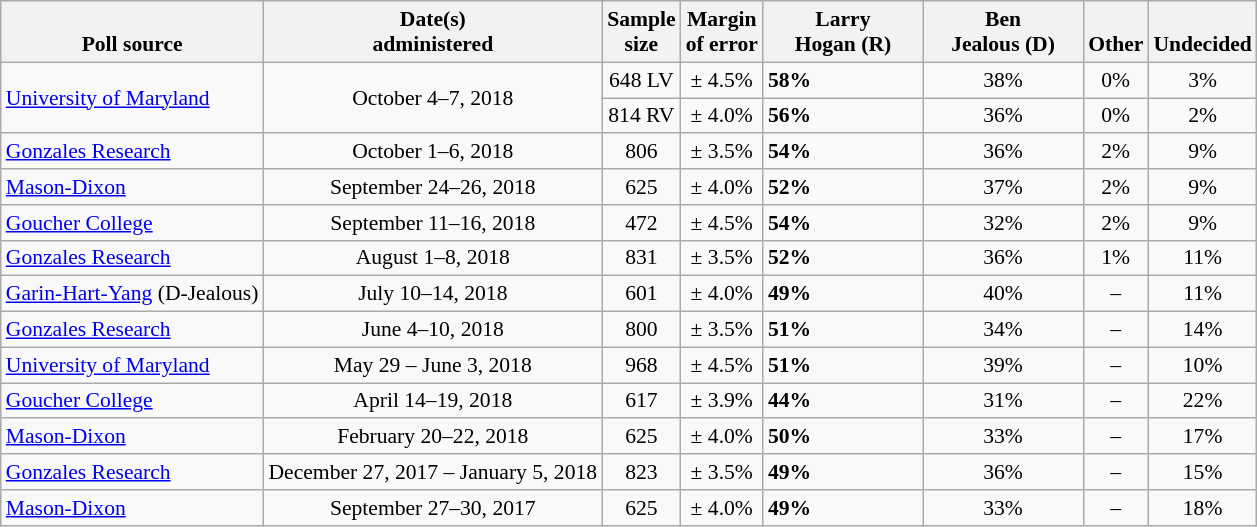<table class="wikitable" style="font-size:90%">
<tr valign=bottom>
<th>Poll source</th>
<th>Date(s)<br>administered</th>
<th>Sample<br>size</th>
<th>Margin<br>of error</th>
<th style="width:100px;">Larry<br>Hogan (R)</th>
<th style="width:100px;">Ben<br>Jealous (D)</th>
<th>Other</th>
<th>Undecided</th>
</tr>
<tr>
<td rowspan=2><a href='#'>University of Maryland</a></td>
<td rowspan=2 align=center>October 4–7, 2018</td>
<td align=center>648 LV</td>
<td align=center>± 4.5%</td>
<td><strong>58%</strong></td>
<td align=center>38%</td>
<td align=center>0%</td>
<td align=center>3%</td>
</tr>
<tr>
<td align=center>814 RV</td>
<td align=center>± 4.0%</td>
<td><strong>56%</strong></td>
<td align=center>36%</td>
<td align=center>0%</td>
<td align=center>2%</td>
</tr>
<tr>
<td><a href='#'>Gonzales Research</a></td>
<td align=center>October 1–6, 2018</td>
<td align=center>806</td>
<td align=center>± 3.5%</td>
<td><strong>54%</strong></td>
<td align=center>36%</td>
<td align=center>2%</td>
<td align=center>9%</td>
</tr>
<tr>
<td><a href='#'>Mason-Dixon</a></td>
<td align=center>September 24–26, 2018</td>
<td align=center>625</td>
<td align=center>± 4.0%</td>
<td><strong>52%</strong></td>
<td align=center>37%</td>
<td align=center>2%</td>
<td align=center>9%</td>
</tr>
<tr>
<td><a href='#'>Goucher College</a></td>
<td align=center>September 11–16, 2018</td>
<td align=center>472</td>
<td align=center>± 4.5%</td>
<td><strong>54%</strong></td>
<td align=center>32%</td>
<td align=center>2%</td>
<td align=center>9%</td>
</tr>
<tr>
<td><a href='#'>Gonzales Research</a></td>
<td align=center>August 1–8, 2018</td>
<td align=center>831</td>
<td align=center>± 3.5%</td>
<td><strong>52%</strong></td>
<td align=center>36%</td>
<td align=center>1%</td>
<td align=center>11%</td>
</tr>
<tr>
<td><a href='#'>Garin-Hart-Yang</a> (D-Jealous)</td>
<td align=center>July 10–14, 2018</td>
<td align=center>601</td>
<td align=center>± 4.0%</td>
<td><strong>49%</strong></td>
<td align=center>40%</td>
<td align=center>–</td>
<td align=center>11%</td>
</tr>
<tr>
<td><a href='#'>Gonzales Research</a></td>
<td align=center>June 4–10, 2018</td>
<td align=center>800</td>
<td align=center>± 3.5%</td>
<td><strong>51%</strong></td>
<td align=center>34%</td>
<td align=center>–</td>
<td align=center>14%</td>
</tr>
<tr>
<td><a href='#'>University of Maryland</a></td>
<td align=center>May 29 – June 3, 2018</td>
<td align=center>968</td>
<td align=center>± 4.5%</td>
<td><strong>51%</strong></td>
<td align=center>39%</td>
<td align=center>–</td>
<td align=center>10%</td>
</tr>
<tr>
<td><a href='#'>Goucher College</a></td>
<td align=center>April 14–19, 2018</td>
<td align=center>617</td>
<td align=center>± 3.9%</td>
<td><strong>44%</strong></td>
<td align=center>31%</td>
<td align=center>–</td>
<td align=center>22%</td>
</tr>
<tr>
<td><a href='#'>Mason-Dixon</a></td>
<td align=center>February 20–22, 2018</td>
<td align=center>625</td>
<td align=center>± 4.0%</td>
<td><strong>50%</strong></td>
<td align=center>33%</td>
<td align=center>–</td>
<td align=center>17%</td>
</tr>
<tr>
<td><a href='#'>Gonzales Research</a></td>
<td align=center>December 27, 2017 – January 5, 2018</td>
<td align=center>823</td>
<td align=center>± 3.5%</td>
<td><strong>49%</strong></td>
<td align=center>36%</td>
<td align=center>–</td>
<td align=center>15%</td>
</tr>
<tr>
<td><a href='#'>Mason-Dixon</a></td>
<td align=center>September 27–30, 2017</td>
<td align=center>625</td>
<td align=center>± 4.0%</td>
<td><strong>49%</strong></td>
<td align=center>33%</td>
<td align=center>–</td>
<td align=center>18%</td>
</tr>
</table>
